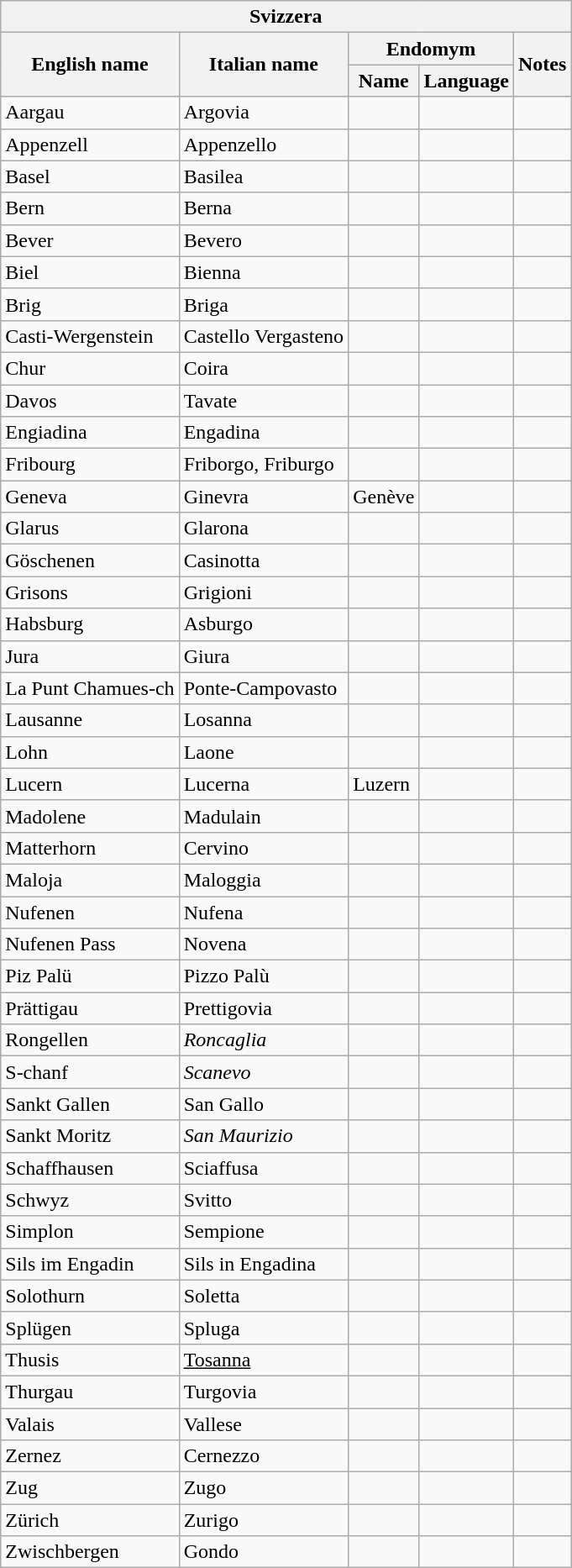<table class="wikitable sortable">
<tr>
<th colspan="5"> Svizzera</th>
</tr>
<tr>
<th rowspan="2">English name</th>
<th rowspan="2">Italian name</th>
<th colspan="2">Endomym</th>
<th rowspan="2">Notes</th>
</tr>
<tr>
<th>Name</th>
<th>Language</th>
</tr>
<tr>
<td>Aargau</td>
<td>Argovia</td>
<td></td>
<td></td>
<td></td>
</tr>
<tr>
<td>Appenzell</td>
<td>Appenzello</td>
<td></td>
<td></td>
<td></td>
</tr>
<tr>
<td>Basel</td>
<td>Basilea</td>
<td></td>
<td></td>
<td></td>
</tr>
<tr>
<td>Bern</td>
<td>Berna</td>
<td></td>
<td></td>
<td></td>
</tr>
<tr>
<td>Bever</td>
<td>Bevero</td>
<td></td>
<td></td>
<td></td>
</tr>
<tr>
<td>Biel</td>
<td>Bienna</td>
<td></td>
<td></td>
<td></td>
</tr>
<tr>
<td>Brig</td>
<td>Briga</td>
<td></td>
<td></td>
<td></td>
</tr>
<tr>
<td>Casti-Wergenstein</td>
<td>Castello Vergasteno</td>
<td></td>
<td></td>
<td></td>
</tr>
<tr>
<td>Chur</td>
<td>Coira</td>
<td></td>
<td></td>
<td></td>
</tr>
<tr>
<td>Davos</td>
<td>Tavate</td>
<td></td>
<td></td>
<td></td>
</tr>
<tr>
<td>Engiadina</td>
<td>Engadina</td>
<td></td>
<td></td>
<td></td>
</tr>
<tr>
<td>Fribourg</td>
<td>Friborgo, Friburgo</td>
<td></td>
<td></td>
<td></td>
</tr>
<tr>
<td>Geneva</td>
<td>Ginevra</td>
<td>Genève</td>
<td></td>
<td></td>
</tr>
<tr>
<td>Glarus</td>
<td>Glarona</td>
<td></td>
<td></td>
<td></td>
</tr>
<tr>
<td>Göschenen</td>
<td>Casinotta</td>
<td></td>
<td></td>
<td></td>
</tr>
<tr>
<td>Grisons</td>
<td>Grigioni</td>
<td></td>
<td></td>
<td></td>
</tr>
<tr>
<td>Habsburg</td>
<td>Asburgo</td>
<td></td>
<td></td>
<td></td>
</tr>
<tr>
<td>Jura</td>
<td>Giura</td>
<td></td>
<td></td>
<td></td>
</tr>
<tr>
<td>La Punt Chamues-ch</td>
<td>Ponte-Campovasto</td>
<td></td>
<td></td>
<td></td>
</tr>
<tr>
<td>Lausanne</td>
<td>Losanna</td>
<td></td>
<td></td>
<td></td>
</tr>
<tr>
<td>Lohn</td>
<td>Laone</td>
<td></td>
<td></td>
<td></td>
</tr>
<tr>
<td>Lucern</td>
<td>Lucerna</td>
<td>Luzern</td>
<td></td>
<td></td>
</tr>
<tr>
<td>Madolene</td>
<td>Madulain</td>
<td></td>
<td></td>
<td></td>
</tr>
<tr>
<td>Matterhorn</td>
<td>Cervino</td>
<td></td>
<td></td>
<td></td>
</tr>
<tr>
<td>Maloja</td>
<td>Maloggia</td>
<td></td>
<td></td>
<td></td>
</tr>
<tr>
<td>Nufenen</td>
<td>Nufena</td>
<td></td>
<td></td>
<td></td>
</tr>
<tr>
<td>Nufenen Pass</td>
<td>Novena</td>
<td></td>
<td></td>
<td></td>
</tr>
<tr>
<td>Piz Palü</td>
<td>Pizzo Palù</td>
<td></td>
<td></td>
<td></td>
</tr>
<tr>
<td>Prättigau</td>
<td>Prettigovia</td>
<td></td>
<td></td>
<td></td>
</tr>
<tr>
<td>Rongellen</td>
<td><em>Roncaglia</em></td>
<td></td>
<td></td>
<td></td>
</tr>
<tr>
<td>S-chanf</td>
<td><em>Scanevo</em></td>
<td></td>
<td></td>
<td></td>
</tr>
<tr>
<td>Sankt Gallen</td>
<td>San Gallo</td>
<td></td>
<td></td>
<td></td>
</tr>
<tr>
<td>Sankt Moritz</td>
<td><em>San Maurizio</em></td>
<td></td>
<td></td>
<td></td>
</tr>
<tr>
<td>Schaffhausen</td>
<td>Sciaffusa</td>
<td></td>
<td></td>
<td></td>
</tr>
<tr>
<td>Schwyz</td>
<td>Svitto</td>
<td></td>
<td></td>
<td></td>
</tr>
<tr>
<td>Simplon</td>
<td>Sempione</td>
<td></td>
<td></td>
<td></td>
</tr>
<tr>
<td>Sils im Engadin</td>
<td>Sils in Engadina</td>
<td></td>
<td></td>
<td></td>
</tr>
<tr>
<td>Solothurn</td>
<td>Soletta</td>
<td></td>
<td></td>
<td></td>
</tr>
<tr>
<td>Splügen</td>
<td>Spluga</td>
<td></td>
<td></td>
<td></td>
</tr>
<tr>
<td>Thusis</td>
<td><u>Tosanna</u></td>
<td></td>
<td></td>
<td></td>
</tr>
<tr>
<td>Thurgau</td>
<td>Turgovia</td>
<td></td>
<td></td>
<td></td>
</tr>
<tr>
<td>Valais</td>
<td>Vallese</td>
<td></td>
<td></td>
<td></td>
</tr>
<tr>
<td>Zernez</td>
<td>Cernezzo</td>
<td></td>
<td></td>
<td></td>
</tr>
<tr>
<td>Zug</td>
<td>Zugo</td>
<td></td>
<td></td>
<td></td>
</tr>
<tr>
<td>Zürich</td>
<td>Zurigo</td>
<td></td>
<td></td>
<td></td>
</tr>
<tr>
<td>Zwischbergen</td>
<td>Gondo</td>
<td></td>
<td></td>
<td></td>
</tr>
</table>
